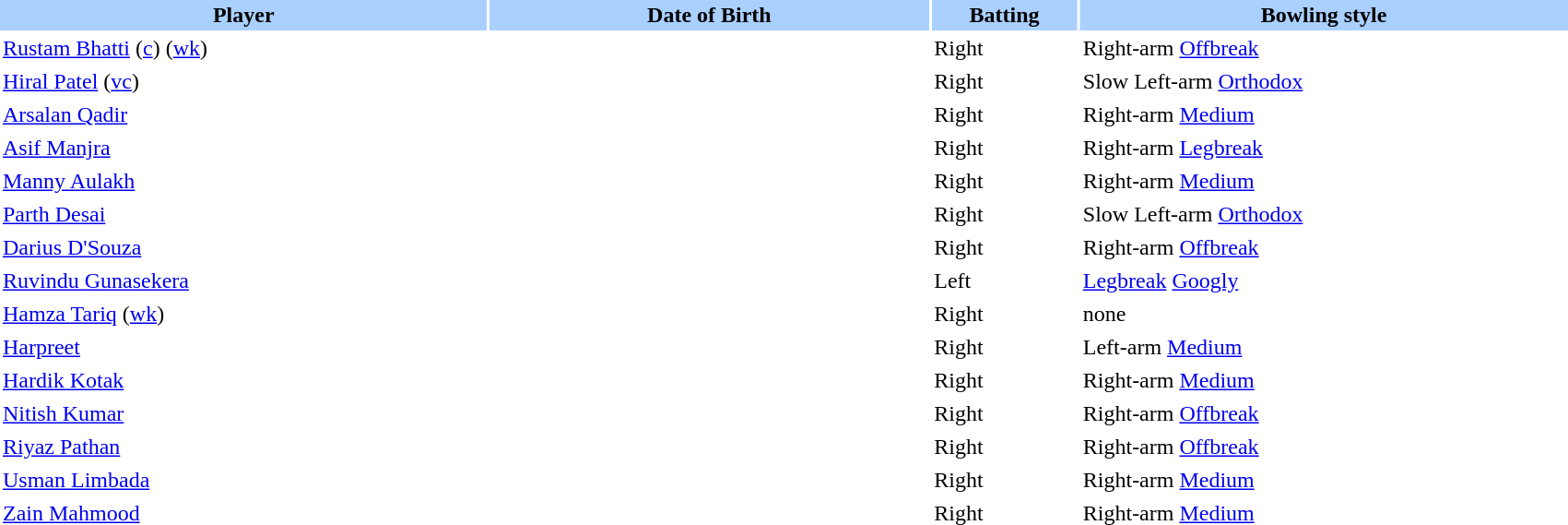<table border="0" cellspacing="2" cellpadding="2" width="90%">
<tr bgcolor=AAD0FF>
<th width=20%>Player</th>
<th width=18%>Date of Birth</th>
<th width=6%>Batting</th>
<th width=20%>Bowling style</th>
</tr>
<tr>
<td><a href='#'>Rustam Bhatti</a> (<a href='#'>c</a>) (<a href='#'>wk</a>)</td>
<td></td>
<td>Right</td>
<td>Right-arm <a href='#'>Offbreak</a></td>
</tr>
<tr>
<td><a href='#'>Hiral Patel</a>  (<a href='#'>vc</a>)</td>
<td></td>
<td>Right</td>
<td>Slow Left-arm <a href='#'>Orthodox</a></td>
</tr>
<tr>
<td><a href='#'>Arsalan Qadir</a></td>
<td></td>
<td>Right</td>
<td>Right-arm <a href='#'>Medium</a></td>
</tr>
<tr>
<td><a href='#'>Asif Manjra</a></td>
<td></td>
<td>Right</td>
<td>Right-arm <a href='#'>Legbreak</a></td>
</tr>
<tr>
<td><a href='#'>Manny Aulakh</a></td>
<td></td>
<td>Right</td>
<td>Right-arm <a href='#'>Medium</a></td>
</tr>
<tr>
<td><a href='#'>Parth Desai</a></td>
<td></td>
<td>Right</td>
<td>Slow Left-arm <a href='#'>Orthodox</a></td>
</tr>
<tr>
<td><a href='#'>Darius D'Souza</a></td>
<td></td>
<td>Right</td>
<td>Right-arm <a href='#'>Offbreak</a></td>
</tr>
<tr>
<td><a href='#'>Ruvindu Gunasekera</a></td>
<td></td>
<td>Left</td>
<td><a href='#'>Legbreak</a> <a href='#'>Googly</a></td>
</tr>
<tr>
<td><a href='#'>Hamza Tariq</a> (<a href='#'>wk</a>)</td>
<td></td>
<td>Right</td>
<td>none</td>
</tr>
<tr>
<td><a href='#'>Harpreet</a></td>
<td></td>
<td>Right</td>
<td>Left-arm <a href='#'>Medium</a></td>
</tr>
<tr>
<td><a href='#'>Hardik Kotak</a></td>
<td></td>
<td>Right</td>
<td>Right-arm <a href='#'>Medium</a></td>
</tr>
<tr>
<td><a href='#'>Nitish Kumar</a></td>
<td></td>
<td>Right</td>
<td>Right-arm <a href='#'>Offbreak</a></td>
</tr>
<tr>
<td><a href='#'>Riyaz Pathan</a></td>
<td></td>
<td>Right</td>
<td>Right-arm <a href='#'>Offbreak</a></td>
</tr>
<tr>
<td><a href='#'>Usman Limbada</a></td>
<td></td>
<td>Right</td>
<td>Right-arm <a href='#'>Medium</a></td>
</tr>
<tr>
<td><a href='#'>Zain Mahmood</a></td>
<td></td>
<td>Right</td>
<td>Right-arm <a href='#'>Medium</a></td>
</tr>
</table>
